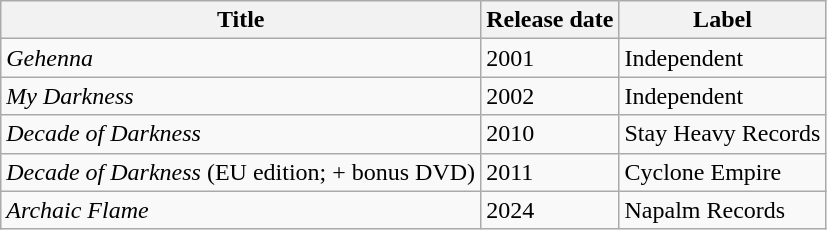<table class="wikitable">
<tr>
<th>Title</th>
<th>Release date</th>
<th>Label</th>
</tr>
<tr>
<td><em>Gehenna</em></td>
<td>2001</td>
<td>Independent</td>
</tr>
<tr>
<td><em>My Darkness</em></td>
<td>2002</td>
<td>Independent</td>
</tr>
<tr>
<td><em>Decade of Darkness</em></td>
<td>2010</td>
<td>Stay Heavy Records</td>
</tr>
<tr>
<td><em>Decade of Darkness</em> (EU edition; + bonus DVD)</td>
<td>2011</td>
<td>Cyclone Empire</td>
</tr>
<tr>
<td><em>Archaic Flame</em></td>
<td>2024</td>
<td>Napalm Records</td>
</tr>
</table>
